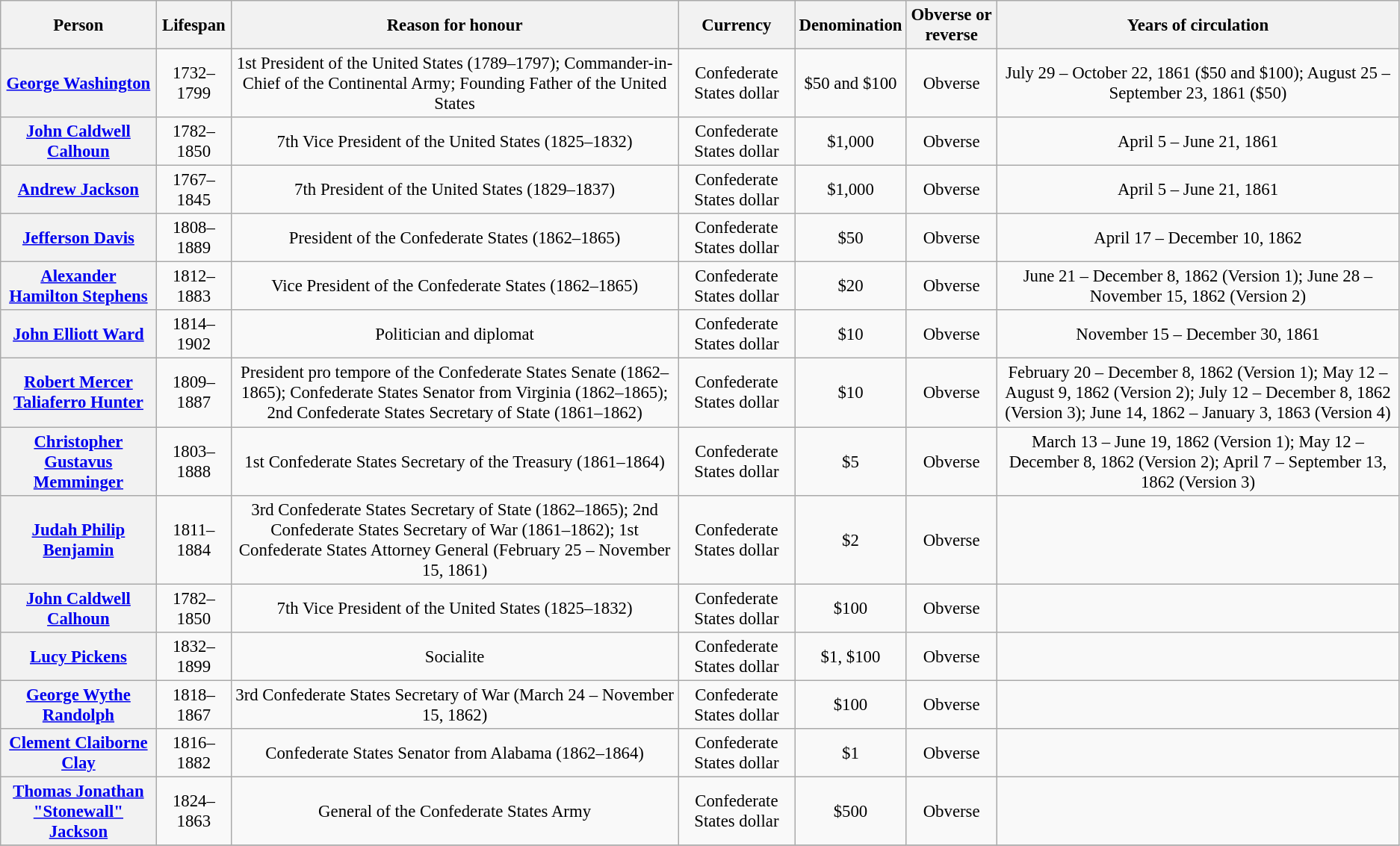<table class="wikitable" style="font-size:95%; text-align:center;">
<tr>
<th>Person</th>
<th>Lifespan</th>
<th>Reason for honour</th>
<th>Currency</th>
<th>Denomination</th>
<th>Obverse or reverse</th>
<th>Years of circulation</th>
</tr>
<tr>
<th><a href='#'>George Washington</a></th>
<td>1732–1799</td>
<td>1st President of the United States (1789–1797); Commander-in-Chief of the Continental Army; Founding Father of the United States</td>
<td>Confederate States dollar</td>
<td>$50 and $100</td>
<td>Obverse</td>
<td>July 29 – October 22, 1861 ($50 and $100); August 25 – September 23, 1861 ($50)</td>
</tr>
<tr>
<th><a href='#'>John Caldwell Calhoun</a></th>
<td>1782–1850</td>
<td>7th Vice President of the United States (1825–1832)</td>
<td>Confederate States dollar</td>
<td>$1,000</td>
<td>Obverse</td>
<td>April 5 – June 21, 1861</td>
</tr>
<tr>
<th><a href='#'>Andrew Jackson</a></th>
<td>1767–1845</td>
<td>7th President of the United States (1829–1837)</td>
<td>Confederate States dollar</td>
<td>$1,000</td>
<td>Obverse</td>
<td>April 5 – June 21, 1861</td>
</tr>
<tr>
<th><a href='#'>Jefferson Davis</a></th>
<td>1808–1889</td>
<td>President of the Confederate States (1862–1865)</td>
<td>Confederate States dollar</td>
<td>$50</td>
<td>Obverse</td>
<td>April 17 – December 10, 1862</td>
</tr>
<tr>
<th><a href='#'>Alexander Hamilton Stephens</a></th>
<td>1812–1883</td>
<td>Vice President of the Confederate States (1862–1865)</td>
<td>Confederate States dollar</td>
<td>$20</td>
<td>Obverse</td>
<td>June 21 – December 8, 1862 (Version 1); June 28 – November 15, 1862 (Version 2)</td>
</tr>
<tr>
<th><a href='#'>John Elliott Ward</a></th>
<td>1814–1902</td>
<td>Politician and diplomat</td>
<td>Confederate States dollar</td>
<td>$10</td>
<td>Obverse</td>
<td>November 15 – December 30, 1861</td>
</tr>
<tr>
<th><a href='#'>Robert Mercer Taliaferro Hunter</a></th>
<td>1809–1887</td>
<td>President pro tempore of the Confederate States Senate (1862–1865); Confederate States Senator from Virginia (1862–1865); 2nd Confederate States Secretary of State (1861–1862)</td>
<td>Confederate States dollar</td>
<td>$10</td>
<td>Obverse</td>
<td>February 20 – December 8, 1862 (Version 1); May 12 – August 9, 1862 (Version 2); July 12 – December 8, 1862 (Version 3); June 14, 1862 – January 3, 1863 (Version 4)</td>
</tr>
<tr>
<th><a href='#'>Christopher Gustavus Memminger</a></th>
<td>1803–1888</td>
<td>1st Confederate States Secretary of the Treasury (1861–1864)</td>
<td>Confederate States dollar</td>
<td>$5</td>
<td>Obverse</td>
<td>March 13 – June 19, 1862 (Version 1); May 12 – December 8, 1862 (Version 2); April 7 – September 13, 1862 (Version 3)</td>
</tr>
<tr>
<th><a href='#'>Judah Philip Benjamin</a></th>
<td>1811–1884</td>
<td>3rd Confederate States Secretary of State (1862–1865); 2nd Confederate States Secretary of War (1861–1862); 1st Confederate States Attorney General (February 25 – November 15, 1861)</td>
<td>Confederate States dollar</td>
<td>$2</td>
<td>Obverse</td>
<td></td>
</tr>
<tr>
<th><a href='#'>John Caldwell Calhoun</a></th>
<td>1782–1850</td>
<td>7th Vice President of the United States (1825–1832)</td>
<td>Confederate States dollar</td>
<td>$100</td>
<td>Obverse</td>
<td></td>
</tr>
<tr>
<th><a href='#'>Lucy Pickens</a></th>
<td>1832–1899</td>
<td>Socialite</td>
<td>Confederate States dollar</td>
<td>$1, $100</td>
<td>Obverse</td>
<td></td>
</tr>
<tr>
<th><a href='#'>George Wythe Randolph</a></th>
<td>1818–1867</td>
<td>3rd Confederate States Secretary of War (March 24 – November 15, 1862)</td>
<td>Confederate States dollar</td>
<td>$100</td>
<td>Obverse</td>
<td></td>
</tr>
<tr>
<th><a href='#'>Clement Claiborne Clay</a></th>
<td>1816–1882</td>
<td>Confederate States Senator from Alabama (1862–1864)</td>
<td>Confederate States dollar</td>
<td>$1</td>
<td>Obverse</td>
<td></td>
</tr>
<tr>
<th><a href='#'>Thomas Jonathan "Stonewall" Jackson</a></th>
<td>1824–1863</td>
<td>General of the Confederate States Army</td>
<td>Confederate States dollar</td>
<td>$500</td>
<td>Obverse</td>
<td></td>
</tr>
<tr>
</tr>
</table>
